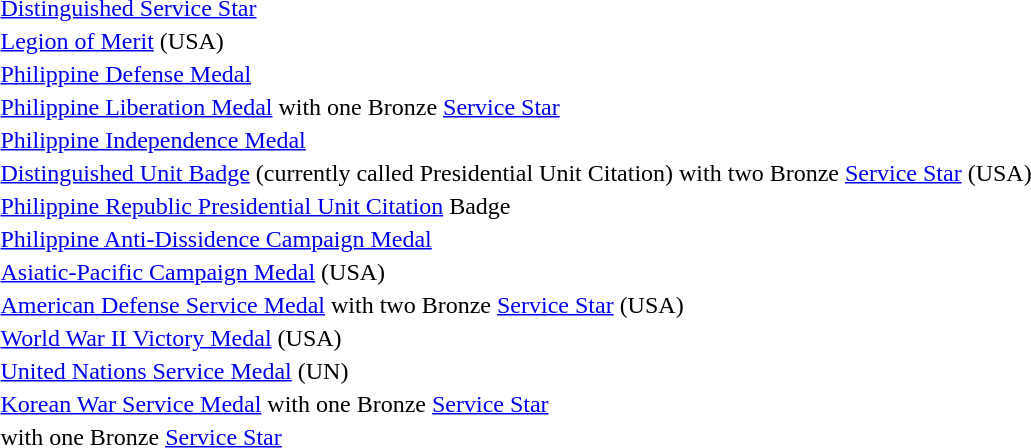<table>
<tr>
<td></td>
<td><a href='#'>Distinguished Service Star</a></td>
</tr>
<tr>
<td></td>
<td><a href='#'>Legion of Merit</a> (USA)</td>
</tr>
<tr>
<td></td>
<td><a href='#'>Philippine Defense Medal</a></td>
</tr>
<tr>
<td></td>
<td><a href='#'>Philippine Liberation Medal</a> with one Bronze <a href='#'>Service Star</a></td>
</tr>
<tr>
<td></td>
<td><a href='#'>Philippine Independence Medal</a></td>
</tr>
<tr>
<td></td>
<td><a href='#'>Distinguished Unit Badge</a> (currently called Presidential Unit Citation) with two Bronze <a href='#'>Service Star</a> (USA)</td>
</tr>
<tr>
<td></td>
<td><a href='#'>Philippine Republic Presidential Unit Citation</a> Badge</td>
</tr>
<tr>
<td></td>
<td><a href='#'>Philippine Anti-Dissidence Campaign Medal</a></td>
</tr>
<tr>
<td></td>
<td><a href='#'>Asiatic-Pacific Campaign Medal</a> (USA)</td>
</tr>
<tr>
<td></td>
<td><a href='#'>American Defense Service Medal</a> with two Bronze <a href='#'>Service Star</a> (USA)</td>
</tr>
<tr>
<td></td>
<td><a href='#'>World War II Victory Medal</a> (USA)</td>
</tr>
<tr>
<td></td>
<td><a href='#'>United Nations Service Medal</a> (UN)</td>
</tr>
<tr>
<td></td>
<td><a href='#'>Korean War Service Medal</a> with one Bronze <a href='#'>Service Star</a></td>
</tr>
<tr>
<td></td>
<td> with one Bronze <a href='#'>Service Star</a></td>
</tr>
</table>
